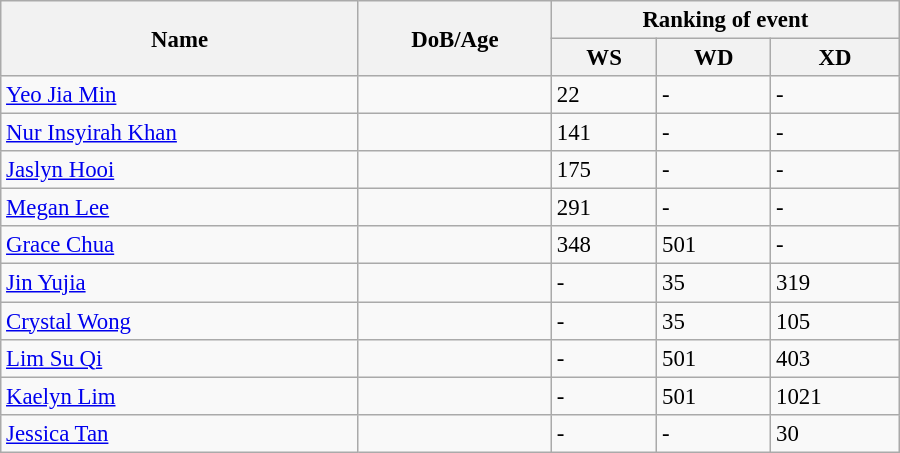<table class="wikitable" style="width:600px; font-size:95%;">
<tr>
<th rowspan="2" align="left">Name</th>
<th rowspan="2" align="left">DoB/Age</th>
<th colspan="3" align="center">Ranking of event</th>
</tr>
<tr>
<th align="center">WS</th>
<th>WD</th>
<th align="center">XD</th>
</tr>
<tr>
<td><a href='#'>Yeo Jia Min</a></td>
<td></td>
<td>22</td>
<td>-</td>
<td>-</td>
</tr>
<tr>
<td><a href='#'>Nur Insyirah Khan</a></td>
<td></td>
<td>141</td>
<td>-</td>
<td>-</td>
</tr>
<tr>
<td><a href='#'>Jaslyn Hooi</a></td>
<td></td>
<td>175</td>
<td>-</td>
<td>-</td>
</tr>
<tr>
<td><a href='#'>Megan Lee</a></td>
<td></td>
<td>291</td>
<td>-</td>
<td>-</td>
</tr>
<tr>
<td><a href='#'>Grace Chua</a></td>
<td></td>
<td>348</td>
<td>501</td>
<td>-</td>
</tr>
<tr>
<td><a href='#'>Jin Yujia</a></td>
<td></td>
<td>-</td>
<td>35</td>
<td>319</td>
</tr>
<tr>
<td><a href='#'>Crystal Wong</a></td>
<td></td>
<td>-</td>
<td>35</td>
<td>105</td>
</tr>
<tr>
<td><a href='#'>Lim Su Qi</a></td>
<td></td>
<td>-</td>
<td>501</td>
<td>403</td>
</tr>
<tr>
<td><a href='#'>Kaelyn Lim</a></td>
<td></td>
<td>-</td>
<td>501</td>
<td>1021</td>
</tr>
<tr>
<td><a href='#'>Jessica Tan</a></td>
<td></td>
<td>-</td>
<td>-</td>
<td>30</td>
</tr>
</table>
